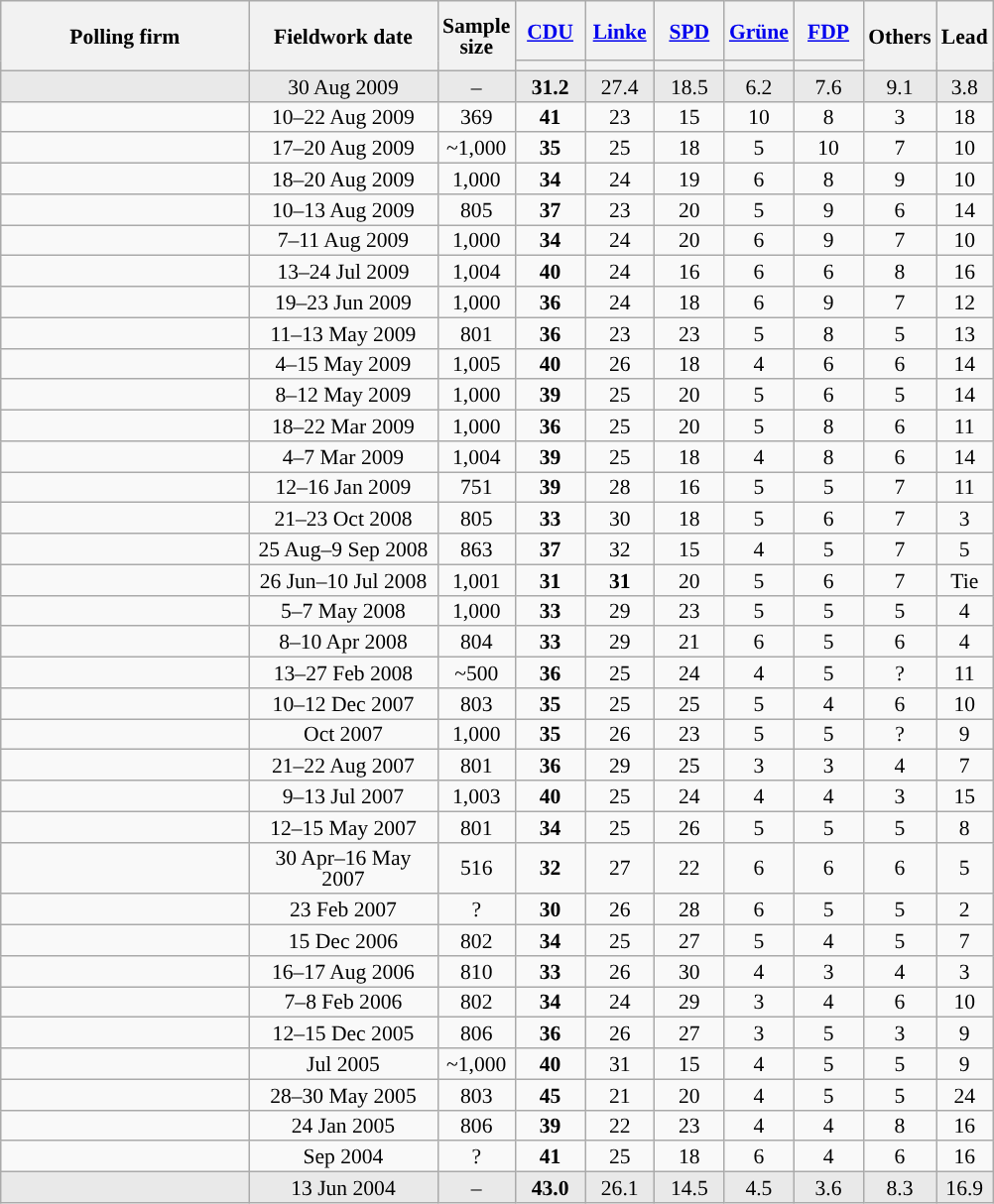<table class="wikitable sortable" style="text-align:center;font-size:90%;line-height:14px;">
<tr style="height:40px;">
<th style="width:160px;" rowspan="2">Polling firm</th>
<th style="width:120px;" rowspan="2">Fieldwork date</th>
<th style="width:35px;" rowspan="2">Sample<br>size</th>
<th class="unsortable" style="width:40px;"><a href='#'>CDU</a></th>
<th class="unsortable" style="width:40px;"><a href='#'>Linke</a></th>
<th class="unsortable" style="width:40px;"><a href='#'>SPD</a></th>
<th class="unsortable" style="width:40px;"><a href='#'>Grüne</a></th>
<th class="unsortable" style="width:40px;"><a href='#'>FDP</a></th>
<th class="unsortable" style="width:40px;" rowspan="2">Others</th>
<th style="width:30px;" rowspan="2">Lead</th>
</tr>
<tr>
<th style="background:"></th>
<th style="background:"></th>
<th style="background:"></th>
<th style="background:"></th>
<th style="background:"></th>
</tr>
<tr style="background:#E9E9E9;">
<td></td>
<td data-sort-value="2009-08-30">30 Aug 2009</td>
<td>–</td>
<td><strong>31.2</strong></td>
<td>27.4</td>
<td>18.5</td>
<td>6.2</td>
<td>7.6</td>
<td>9.1</td>
<td style="background:">3.8</td>
</tr>
<tr>
<td></td>
<td data-sort-value="2009-08-25">10–22 Aug 2009</td>
<td>369</td>
<td><strong>41</strong></td>
<td>23</td>
<td>15</td>
<td>10</td>
<td>8</td>
<td>3</td>
<td style="background:">18</td>
</tr>
<tr>
<td></td>
<td data-sort-value="2009-08-21">17–20 Aug 2009</td>
<td>~1,000</td>
<td><strong>35</strong></td>
<td>25</td>
<td>18</td>
<td>5</td>
<td>10</td>
<td>7</td>
<td style="background:">10</td>
</tr>
<tr>
<td></td>
<td data-sort-value="2009-08-20">18–20 Aug 2009</td>
<td>1,000</td>
<td><strong>34</strong></td>
<td>24</td>
<td>19</td>
<td>6</td>
<td>8</td>
<td>9</td>
<td style="background:">10</td>
</tr>
<tr>
<td></td>
<td data-sort-value="2009-08-22">10–13 Aug 2009</td>
<td>805</td>
<td><strong>37</strong></td>
<td>23</td>
<td>20</td>
<td>5</td>
<td>9</td>
<td>6</td>
<td style="background:">14</td>
</tr>
<tr>
<td></td>
<td data-sort-value="2009-08-12">7–11 Aug 2009</td>
<td>1,000</td>
<td><strong>34</strong></td>
<td>24</td>
<td>20</td>
<td>6</td>
<td>9</td>
<td>7</td>
<td style="background:">10</td>
</tr>
<tr>
<td></td>
<td data-sort-value="2009-07-29">13–24 Jul 2009</td>
<td>1,004</td>
<td><strong>40</strong></td>
<td>24</td>
<td>16</td>
<td>6</td>
<td>6</td>
<td>8</td>
<td style="background:">16</td>
</tr>
<tr>
<td></td>
<td data-sort-value="2009-06-25">19–23 Jun 2009</td>
<td>1,000</td>
<td><strong>36</strong></td>
<td>24</td>
<td>18</td>
<td>6</td>
<td>9</td>
<td>7</td>
<td style="background:">12</td>
</tr>
<tr>
<td></td>
<td data-sort-value="2009-05-25">11–13 May 2009</td>
<td>801</td>
<td><strong>36</strong></td>
<td>23</td>
<td>23</td>
<td>5</td>
<td>8</td>
<td>5</td>
<td style="background:">13</td>
</tr>
<tr>
<td></td>
<td data-sort-value="2009-05-19">4–15 May 2009</td>
<td>1,005</td>
<td><strong>40</strong></td>
<td>26</td>
<td>18</td>
<td>4</td>
<td>6</td>
<td>6</td>
<td style="background:">14</td>
</tr>
<tr>
<td></td>
<td data-sort-value="2009-05-15">8–12 May 2009</td>
<td>1,000</td>
<td><strong>39</strong></td>
<td>25</td>
<td>20</td>
<td>5</td>
<td>6</td>
<td>5</td>
<td style="background:">14</td>
</tr>
<tr>
<td></td>
<td data-sort-value="2009-03-25">18–22 Mar 2009</td>
<td>1,000</td>
<td><strong>36</strong></td>
<td>25</td>
<td>20</td>
<td>5</td>
<td>8</td>
<td>6</td>
<td style="background:">11</td>
</tr>
<tr>
<td></td>
<td data-sort-value="2009-03-10">4–7 Mar 2009</td>
<td>1,004</td>
<td><strong>39</strong></td>
<td>25</td>
<td>18</td>
<td>4</td>
<td>8</td>
<td>6</td>
<td style="background:">14</td>
</tr>
<tr>
<td></td>
<td data-sort-value="2009-01-22">12–16 Jan 2009</td>
<td>751</td>
<td><strong>39</strong></td>
<td>28</td>
<td>16</td>
<td>5</td>
<td>5</td>
<td>7</td>
<td style="background:">11</td>
</tr>
<tr>
<td></td>
<td data-sort-value="2008-11-05">21–23 Oct 2008</td>
<td>805</td>
<td><strong>33</strong></td>
<td>30</td>
<td>18</td>
<td>5</td>
<td>6</td>
<td>7</td>
<td style="background:">3</td>
</tr>
<tr>
<td></td>
<td data-sort-value="2008-09-10">25 Aug–9 Sep 2008</td>
<td>863</td>
<td><strong>37</strong></td>
<td>32</td>
<td>15</td>
<td>4</td>
<td>5</td>
<td>7</td>
<td style="background:">5</td>
</tr>
<tr>
<td></td>
<td data-sort-value="2008-07-30">26 Jun–10 Jul 2008</td>
<td>1,001</td>
<td><strong>31</strong></td>
<td><strong>31</strong></td>
<td>20</td>
<td>5</td>
<td>6</td>
<td>7</td>
<td data-sort-value="0">Tie</td>
</tr>
<tr>
<td></td>
<td data-sort-value="2008-05-08">5–7 May 2008</td>
<td>1,000</td>
<td><strong>33</strong></td>
<td>29</td>
<td>23</td>
<td>5</td>
<td>5</td>
<td>5</td>
<td style="background:">4</td>
</tr>
<tr>
<td></td>
<td data-sort-value="2008-04-15">8–10 Apr 2008</td>
<td>804</td>
<td><strong>33</strong></td>
<td>29</td>
<td>21</td>
<td>6</td>
<td>5</td>
<td>6</td>
<td style="background:">4</td>
</tr>
<tr>
<td></td>
<td data-sort-value="2008-03-02">13–27 Feb 2008</td>
<td>~500</td>
<td><strong>36</strong></td>
<td>25</td>
<td>24</td>
<td>4</td>
<td>5</td>
<td>?</td>
<td style="background:">11</td>
</tr>
<tr>
<td></td>
<td data-sort-value="2007-12-17">10–12 Dec 2007</td>
<td>803</td>
<td><strong>35</strong></td>
<td>25</td>
<td>25</td>
<td>5</td>
<td>4</td>
<td>6</td>
<td style="background:">10</td>
</tr>
<tr>
<td></td>
<td data-sort-value="2008-02-28">Oct 2007</td>
<td>1,000</td>
<td><strong>35</strong></td>
<td>26</td>
<td>23</td>
<td>5</td>
<td>5</td>
<td>?</td>
<td style="background:">9</td>
</tr>
<tr>
<td></td>
<td data-sort-value="2007-08-29">21–22 Aug 2007</td>
<td>801</td>
<td><strong>36</strong></td>
<td>29</td>
<td>25</td>
<td>3</td>
<td>3</td>
<td>4</td>
<td style="background:">7</td>
</tr>
<tr>
<td></td>
<td data-sort-value="2007-07-17">9–13 Jul 2007</td>
<td>1,003</td>
<td><strong>40</strong></td>
<td>25</td>
<td>24</td>
<td>4</td>
<td>4</td>
<td>3</td>
<td style="background:">15</td>
</tr>
<tr>
<td></td>
<td data-sort-value="2007-05-24">12–15 May 2007</td>
<td>801</td>
<td><strong>34</strong></td>
<td>25</td>
<td>26</td>
<td>5</td>
<td>5</td>
<td>5</td>
<td style="background:">8</td>
</tr>
<tr>
<td></td>
<td data-sort-value="2007-05-20">30 Apr–16 May 2007</td>
<td>516</td>
<td><strong>32</strong></td>
<td>27</td>
<td>22</td>
<td>6</td>
<td>6</td>
<td>6</td>
<td style="background:">5</td>
</tr>
<tr>
<td></td>
<td data-sort-value="2007-02-23">23 Feb 2007</td>
<td>?</td>
<td><strong>30</strong></td>
<td>26</td>
<td>28</td>
<td>6</td>
<td>5</td>
<td>5</td>
<td style="background:">2</td>
</tr>
<tr>
<td></td>
<td data-sort-value="2006-12-15">15 Dec 2006</td>
<td>802</td>
<td><strong>34</strong></td>
<td>25</td>
<td>27</td>
<td>5</td>
<td>4</td>
<td>5</td>
<td style="background:">7</td>
</tr>
<tr>
<td></td>
<td data-sort-value="2006-08-28">16–17 Aug 2006</td>
<td>810</td>
<td><strong>33</strong></td>
<td>26</td>
<td>30</td>
<td>4</td>
<td>3</td>
<td>4</td>
<td style="background:">3</td>
</tr>
<tr>
<td></td>
<td data-sort-value="2006-03-07">7–8 Feb 2006</td>
<td>802</td>
<td><strong>34</strong></td>
<td>24</td>
<td>29</td>
<td>3</td>
<td>4</td>
<td>6</td>
<td style="background:">10</td>
</tr>
<tr>
<td></td>
<td data-sort-value="2006-01-03">12–15 Dec 2005</td>
<td>806</td>
<td><strong>36</strong></td>
<td>26</td>
<td>27</td>
<td>3</td>
<td>5</td>
<td>3</td>
<td style="background:">9</td>
</tr>
<tr>
<td></td>
<td data-sort-value="2005-07-19">Jul 2005</td>
<td>~1,000</td>
<td><strong>40</strong></td>
<td>31</td>
<td>15</td>
<td>4</td>
<td>5</td>
<td>5</td>
<td style="background:">9</td>
</tr>
<tr>
<td></td>
<td data-sort-value="2005-06-06">28–30 May 2005</td>
<td>803</td>
<td><strong>45</strong></td>
<td>21</td>
<td>20</td>
<td>4</td>
<td>5</td>
<td>5</td>
<td style="background:">24</td>
</tr>
<tr>
<td></td>
<td data-sort-value="2005-01-24">24 Jan 2005</td>
<td>806</td>
<td><strong>39</strong></td>
<td>22</td>
<td>23</td>
<td>4</td>
<td>4</td>
<td>8</td>
<td style="background:">16</td>
</tr>
<tr>
<td></td>
<td data-sort-value="2004-09-30">Sep 2004</td>
<td>?</td>
<td><strong>41</strong></td>
<td>25</td>
<td>18</td>
<td>6</td>
<td>4</td>
<td>6</td>
<td style="background:">16</td>
</tr>
<tr style="background:#E9E9E9;">
<td></td>
<td data-sort-value="2009-06-13">13 Jun 2004</td>
<td>–</td>
<td><strong>43.0</strong></td>
<td>26.1</td>
<td>14.5</td>
<td>4.5</td>
<td>3.6</td>
<td>8.3</td>
<td style="background:">16.9</td>
</tr>
</table>
